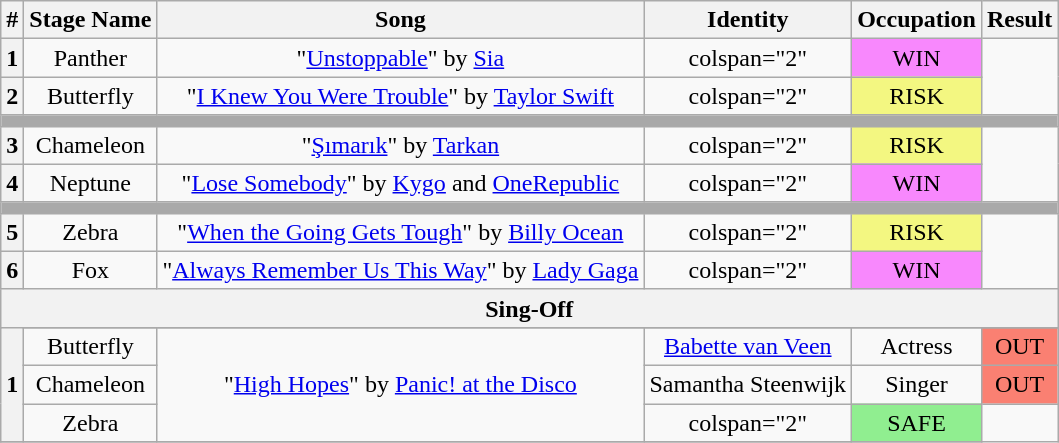<table class="wikitable plainrowheaders" style="text-align: center;">
<tr>
<th>#</th>
<th>Stage Name</th>
<th>Song</th>
<th>Identity</th>
<th>Occupation</th>
<th>Result</th>
</tr>
<tr>
<th>1</th>
<td>Panther</td>
<td>"<a href='#'>Unstoppable</a>" by <a href='#'>Sia</a></td>
<td>colspan="2" </td>
<td bgcolor="F888FD">WIN</td>
</tr>
<tr>
<th>2</th>
<td>Butterfly</td>
<td>"<a href='#'>I Knew You Were Trouble</a>" by <a href='#'>Taylor Swift</a></td>
<td>colspan="2" </td>
<td bgcolor="F3F781">RISK</td>
</tr>
<tr>
<th colspan="6" style="background:darkgrey"></th>
</tr>
<tr>
<th>3</th>
<td>Chameleon</td>
<td>"<a href='#'>Şımarık</a>" by <a href='#'>Tarkan</a></td>
<td>colspan="2" </td>
<td bgcolor="F3F781">RISK</td>
</tr>
<tr>
<th>4</th>
<td>Neptune</td>
<td>"<a href='#'>Lose Somebody</a>" by <a href='#'>Kygo</a> and <a href='#'>OneRepublic</a></td>
<td>colspan="2" </td>
<td bgcolor="F888FD">WIN</td>
</tr>
<tr>
<th colspan="6" style="background:darkgrey"></th>
</tr>
<tr>
<th>5</th>
<td>Zebra</td>
<td>"<a href='#'>When the Going Gets Tough</a>" by <a href='#'>Billy Ocean</a></td>
<td>colspan="2" </td>
<td bgcolor="F3F781">RISK</td>
</tr>
<tr>
<th>6</th>
<td>Fox</td>
<td>"<a href='#'>Always Remember Us This Way</a>" by <a href='#'>Lady Gaga</a></td>
<td>colspan="2" </td>
<td bgcolor="F888FD">WIN</td>
</tr>
<tr>
<th colspan="6">Sing-Off</th>
</tr>
<tr>
<th rowspan="4">1</th>
</tr>
<tr>
<td>Butterfly</td>
<td rowspan="3">"<a href='#'>High Hopes</a>" by <a href='#'>Panic! at the Disco</a></td>
<td><a href='#'>Babette van Veen</a></td>
<td>Actress</td>
<td bgcolor="salmon">OUT</td>
</tr>
<tr>
<td>Chameleon</td>
<td>Samantha Steenwijk</td>
<td>Singer</td>
<td bgcolor="salmon">OUT</td>
</tr>
<tr>
<td>Zebra</td>
<td>colspan="2" </td>
<td bgcolor="lightgreen">SAFE</td>
</tr>
<tr>
</tr>
</table>
